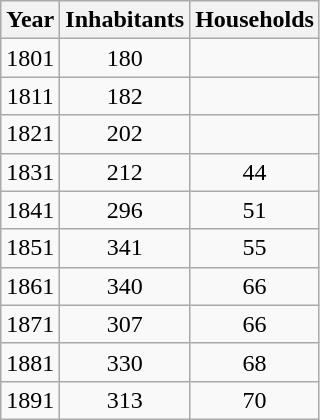<table class="wikitable" style= "text-align: center;display: inline-table;">
<tr>
<th>Year</th>
<th>Inhabitants</th>
<th>Households</th>
</tr>
<tr>
<td>1801</td>
<td>180</td>
<td></td>
</tr>
<tr>
<td>1811</td>
<td>182</td>
<td></td>
</tr>
<tr>
<td>1821</td>
<td>202</td>
<td></td>
</tr>
<tr>
<td>1831</td>
<td>212</td>
<td>44</td>
</tr>
<tr>
<td>1841</td>
<td>296</td>
<td>51</td>
</tr>
<tr>
<td>1851</td>
<td>341</td>
<td>55</td>
</tr>
<tr>
<td>1861</td>
<td>340</td>
<td>66</td>
</tr>
<tr>
<td>1871</td>
<td>307</td>
<td>66</td>
</tr>
<tr>
<td>1881</td>
<td>330</td>
<td>68</td>
</tr>
<tr>
<td>1891</td>
<td>313</td>
<td>70</td>
</tr>
</table>
